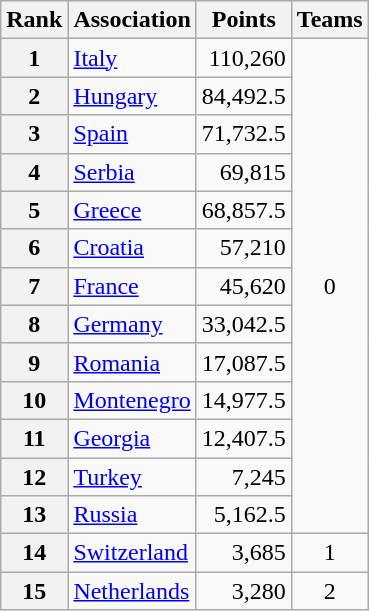<table class="wikitable">
<tr>
<th>Rank</th>
<th>Association</th>
<th>Points</th>
<th>Teams</th>
</tr>
<tr>
<th>1</th>
<td> <a href='#'>Italy</a></td>
<td align=right>110,260</td>
<td align=center rowspan=13>0</td>
</tr>
<tr>
<th>2</th>
<td> <a href='#'>Hungary</a></td>
<td align=right>84,492.5</td>
</tr>
<tr>
<th>3</th>
<td> <a href='#'>Spain</a></td>
<td align=right>71,732.5</td>
</tr>
<tr>
<th>4</th>
<td> <a href='#'>Serbia</a></td>
<td align=right>69,815</td>
</tr>
<tr>
<th>5</th>
<td> <a href='#'>Greece</a></td>
<td align=right>68,857.5</td>
</tr>
<tr>
<th>6</th>
<td> <a href='#'>Croatia</a></td>
<td align="right">57,210</td>
</tr>
<tr>
<th>7</th>
<td> <a href='#'>France</a></td>
<td align="right">45,620</td>
</tr>
<tr>
<th>8</th>
<td> <a href='#'>Germany</a></td>
<td align="right">33,042.5</td>
</tr>
<tr>
<th>9</th>
<td> <a href='#'>Romania</a></td>
<td align="right">17,087.5</td>
</tr>
<tr>
<th>10</th>
<td> <a href='#'>Montenegro</a></td>
<td align="right">14,977.5</td>
</tr>
<tr>
<th>11</th>
<td> <a href='#'>Georgia</a></td>
<td align="right">12,407.5</td>
</tr>
<tr>
<th>12</th>
<td> <a href='#'>Turkey</a></td>
<td align="right">7,245</td>
</tr>
<tr>
<th>13</th>
<td> <a href='#'>Russia</a></td>
<td align="right">5,162.5</td>
</tr>
<tr>
<th>14</th>
<td> <a href='#'>Switzerland</a></td>
<td align=right>3,685</td>
<td rowspan="1" align="center">1</td>
</tr>
<tr>
<th>15</th>
<td> <a href='#'>Netherlands</a></td>
<td align=right>3,280</td>
<td rowspan="1" align="center">2</td>
</tr>
</table>
